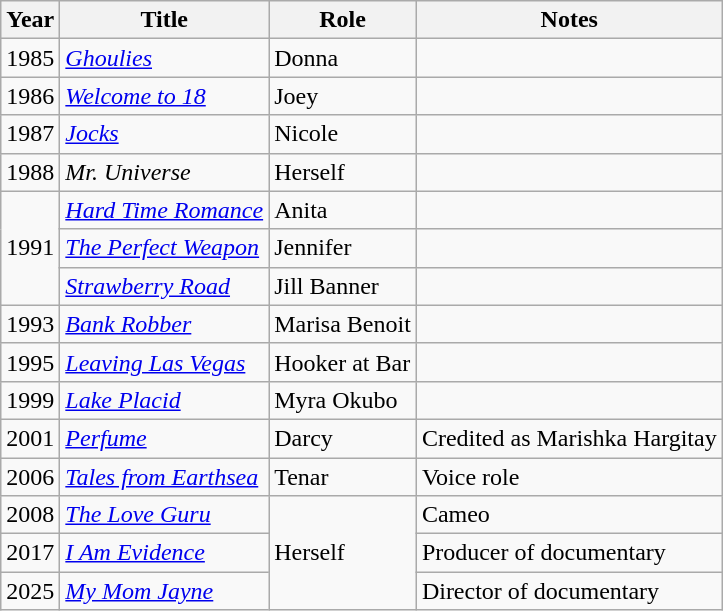<table class="wikitable sortable">
<tr>
<th>Year</th>
<th>Title</th>
<th>Role</th>
<th class="unsortable">Notes</th>
</tr>
<tr>
<td>1985</td>
<td><em><a href='#'>Ghoulies</a></em></td>
<td>Donna</td>
<td></td>
</tr>
<tr>
<td>1986</td>
<td><em><a href='#'>Welcome to 18</a></em></td>
<td>Joey</td>
<td></td>
</tr>
<tr>
<td>1987</td>
<td><em><a href='#'>Jocks</a></em></td>
<td>Nicole</td>
<td></td>
</tr>
<tr>
<td>1988</td>
<td><em>Mr. Universe</em></td>
<td>Herself</td>
<td></td>
</tr>
<tr>
<td rowspan=3>1991</td>
<td><em><a href='#'>Hard Time Romance</a></em></td>
<td>Anita</td>
<td></td>
</tr>
<tr>
<td><em><a href='#'>The Perfect Weapon</a></em></td>
<td>Jennifer</td>
<td></td>
</tr>
<tr>
<td><em><a href='#'>Strawberry Road</a></em></td>
<td>Jill Banner</td>
<td></td>
</tr>
<tr>
<td>1993</td>
<td><em><a href='#'>Bank Robber</a></em></td>
<td>Marisa Benoit</td>
<td></td>
</tr>
<tr>
<td>1995</td>
<td><em><a href='#'>Leaving Las Vegas</a></em></td>
<td>Hooker at Bar</td>
<td></td>
</tr>
<tr>
<td>1999</td>
<td><em><a href='#'>Lake Placid</a></em></td>
<td>Myra Okubo</td>
<td></td>
</tr>
<tr>
<td>2001</td>
<td><em><a href='#'>Perfume</a></em></td>
<td>Darcy</td>
<td>Credited as Marishka Hargitay</td>
</tr>
<tr>
<td>2006</td>
<td><em><a href='#'>Tales from Earthsea</a></em></td>
<td>Tenar</td>
<td>Voice role</td>
</tr>
<tr>
<td>2008</td>
<td><em><a href='#'>The Love Guru</a></em></td>
<td rowspan=3>Herself</td>
<td>Cameo</td>
</tr>
<tr>
<td>2017</td>
<td><em><a href='#'>I Am Evidence</a></em></td>
<td>Producer of documentary</td>
</tr>
<tr>
<td>2025</td>
<td><em><a href='#'>My Mom Jayne</a></em></td>
<td>Director of documentary</td>
</tr>
</table>
